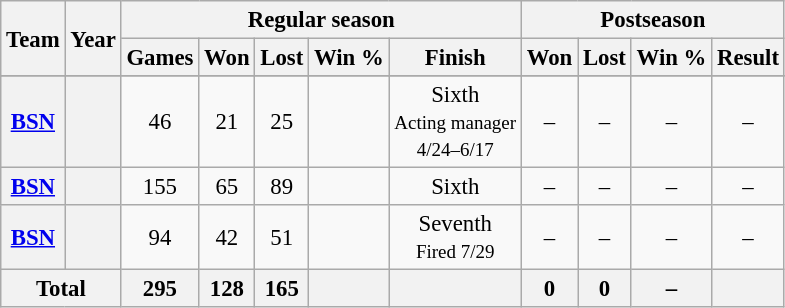<table class="wikitable" style="font-size: 95%; text-align:center;">
<tr>
<th rowspan="2">Team</th>
<th rowspan="2">Year</th>
<th colspan="5">Regular season</th>
<th colspan="4">Postseason</th>
</tr>
<tr>
<th>Games</th>
<th>Won</th>
<th>Lost</th>
<th>Win %</th>
<th>Finish</th>
<th>Won</th>
<th>Lost</th>
<th>Win %</th>
<th>Result</th>
</tr>
<tr>
</tr>
<tr>
<th><a href='#'>BSN</a></th>
<th></th>
<td>46</td>
<td>21</td>
<td>25</td>
<td></td>
<td>Sixth<br><small>Acting manager<br>4/24–6/17</small></td>
<td>–</td>
<td>–</td>
<td>–</td>
<td>–</td>
</tr>
<tr>
<th><a href='#'>BSN</a></th>
<th></th>
<td>155</td>
<td>65</td>
<td>89</td>
<td></td>
<td>Sixth</td>
<td>–</td>
<td>–</td>
<td>–</td>
<td>–</td>
</tr>
<tr>
<th><a href='#'>BSN</a></th>
<th></th>
<td>94</td>
<td>42</td>
<td>51</td>
<td></td>
<td>Seventh <small><br>Fired 7/29</small></td>
<td>–</td>
<td>–</td>
<td>–</td>
<td>–</td>
</tr>
<tr>
<th colspan="2">Total</th>
<th>295</th>
<th>128</th>
<th>165</th>
<th></th>
<th></th>
<th>0</th>
<th>0</th>
<th>–</th>
<th></th>
</tr>
</table>
